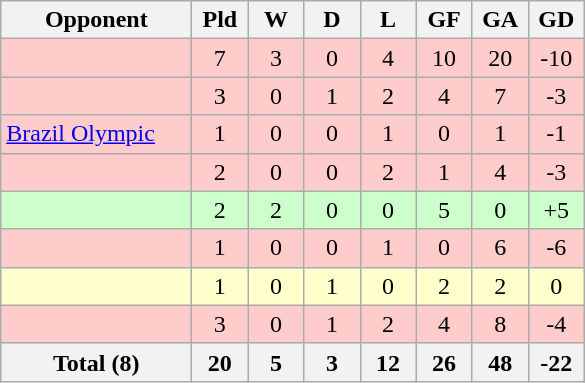<table class="wikitable sortable" style="text-align: center">
<tr>
<th width=120>Opponent<br></th>
<th width=30>Pld<br></th>
<th width=30>W<br></th>
<th width=30>D<br></th>
<th width=30>L<br></th>
<th width=30>GF<br></th>
<th width=30>GA<br></th>
<th width=30>GD<br></th>
</tr>
<tr style="background-color:#FFCCCC">
<td style="text-align:left;"></td>
<td>7</td>
<td>3</td>
<td>0</td>
<td>4</td>
<td>10</td>
<td>20</td>
<td>-10</td>
</tr>
<tr style="background-color:#FFCCCC">
<td style="text-align:left;"></td>
<td>3</td>
<td>0</td>
<td>1</td>
<td>2</td>
<td>4</td>
<td>7</td>
<td>-3</td>
</tr>
<tr style="background-color:#FFCCCC">
<td style="text-align:left;"> <a href='#'>Brazil Olympic</a></td>
<td>1</td>
<td>0</td>
<td>0</td>
<td>1</td>
<td>0</td>
<td>1</td>
<td>-1</td>
</tr>
<tr style="background-color:#FFCCCC">
<td style="text-align:left;"></td>
<td>2</td>
<td>0</td>
<td>0</td>
<td>2</td>
<td>1</td>
<td>4</td>
<td>-3</td>
</tr>
<tr style="background-color:#CCFFCC">
<td style="text-align:left;"></td>
<td>2</td>
<td>2</td>
<td>0</td>
<td>0</td>
<td>5</td>
<td>0</td>
<td>+5</td>
</tr>
<tr style="background-color:#FFCCCC">
<td style="text-align:left;"></td>
<td>1</td>
<td>0</td>
<td>0</td>
<td>1</td>
<td>0</td>
<td>6</td>
<td>-6</td>
</tr>
<tr style="background-color:#FFFFCC">
<td style="text-align:left;"></td>
<td>1</td>
<td>0</td>
<td>1</td>
<td>0</td>
<td>2</td>
<td>2</td>
<td>0</td>
</tr>
<tr style="background-color:#FFCCCC">
<td style="text-align:left;"></td>
<td>3</td>
<td>0</td>
<td>1</td>
<td>2</td>
<td>4</td>
<td>8</td>
<td>-4</td>
</tr>
<tr>
<th>Total (8)</th>
<th>20</th>
<th>5</th>
<th>3</th>
<th>12</th>
<th>26</th>
<th>48</th>
<th>-22</th>
</tr>
</table>
